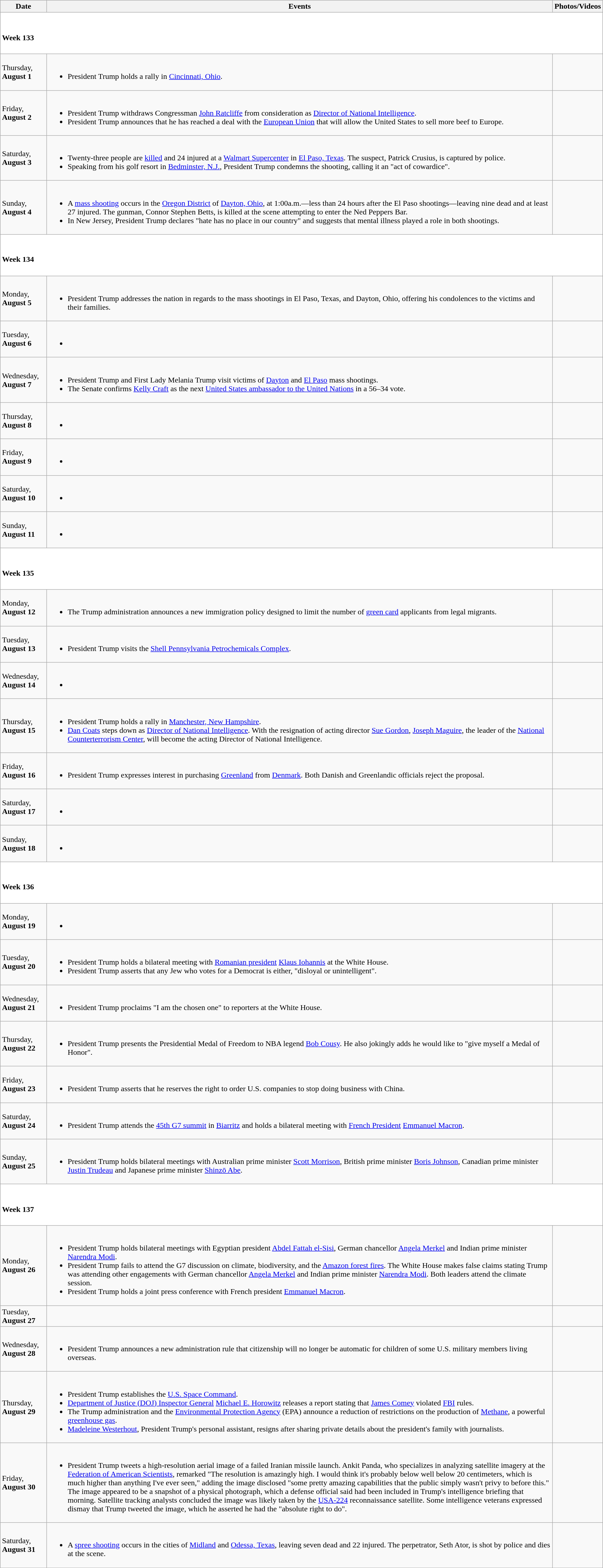<table class="wikitable">
<tr>
<th>Date</th>
<th>Events</th>
<th>Photos/Videos</th>
</tr>
<tr style="background:white;">
<td colspan="3"><br><h4>Week 133</h4></td>
</tr>
<tr>
<td>Thursday, <strong>August 1</strong></td>
<td><br><ul><li>President Trump holds a rally in <a href='#'>Cincinnati, Ohio</a>.</li></ul></td>
<td></td>
</tr>
<tr>
<td>Friday, <strong>August 2</strong></td>
<td><br><ul><li>President Trump withdraws Congressman <a href='#'>John Ratcliffe</a> from consideration as <a href='#'>Director of National Intelligence</a>.</li><li>President Trump announces that he has reached a deal with the <a href='#'>European Union</a> that will allow the United States to sell more beef to Europe.</li></ul></td>
<td></td>
</tr>
<tr>
<td>Saturday, <strong>August 3</strong></td>
<td><br><ul><li>Twenty-three people are <a href='#'>killed</a> and 24 injured at a <a href='#'>Walmart Supercenter</a> in <a href='#'>El Paso, Texas</a>. The suspect, Patrick Crusius, is captured by police.</li><li>Speaking from his golf resort in <a href='#'>Bedminster, N.J.</a>, President Trump condemns the shooting, calling it an "act of cowardice".</li></ul></td>
<td></td>
</tr>
<tr>
<td>Sunday, <strong>August 4</strong></td>
<td><br><ul><li>A <a href='#'>mass shooting</a> occurs in the <a href='#'>Oregon District</a> of <a href='#'>Dayton, Ohio</a>, at 1:00a.m.—less than 24 hours after the El Paso shootings—leaving nine dead and at least 27 injured. The gunman, Connor Stephen Betts, is killed at the scene attempting to enter the Ned Peppers Bar.</li><li>In New Jersey, President Trump declares "hate has no place in our country" and suggests that mental illness played a role in both shootings.</li></ul></td>
<td></td>
</tr>
<tr style="background:white;">
<td colspan="3"><br><h4>Week 134</h4></td>
</tr>
<tr>
<td>Monday, <strong>August 5</strong></td>
<td><br><ul><li>President Trump addresses the nation in regards to the mass shootings in El Paso, Texas, and Dayton, Ohio, offering his condolences to the victims and their families.</li></ul></td>
<td></td>
</tr>
<tr>
<td>Tuesday, <strong>August 6</strong></td>
<td><br><ul><li></li></ul></td>
<td></td>
</tr>
<tr>
<td>Wednesday, <strong>August 7</strong></td>
<td><br><ul><li>President Trump and First Lady Melania Trump visit victims of <a href='#'>Dayton</a> and <a href='#'>El Paso</a> mass shootings.</li><li>The Senate confirms <a href='#'>Kelly Craft</a> as the next <a href='#'>United States ambassador to the United Nations</a> in a 56–34 vote.</li></ul></td>
<td><br></td>
</tr>
<tr>
<td>Thursday, <strong>August 8</strong></td>
<td><br><ul><li></li></ul></td>
<td></td>
</tr>
<tr>
<td>Friday, <strong>August 9</strong></td>
<td><br><ul><li></li></ul></td>
<td></td>
</tr>
<tr>
<td>Saturday, <strong>August 10</strong></td>
<td><br><ul><li></li></ul></td>
<td></td>
</tr>
<tr>
<td>Sunday, <strong>August 11</strong></td>
<td><br><ul><li></li></ul></td>
<td></td>
</tr>
<tr style="background:white;">
<td colspan="3"><br><h4>Week 135</h4></td>
</tr>
<tr>
<td>Monday, <strong>August 12</strong></td>
<td><br><ul><li>The Trump administration announces a new immigration policy designed to limit the number of <a href='#'>green card</a> applicants from legal migrants.</li></ul></td>
<td></td>
</tr>
<tr>
<td>Tuesday, <strong>August 13</strong></td>
<td><br><ul><li>President Trump visits the <a href='#'>Shell Pennsylvania Petrochemicals Complex</a>.</li></ul></td>
<td></td>
</tr>
<tr>
<td>Wednesday, <strong>August 14</strong></td>
<td><br><ul><li></li></ul></td>
<td></td>
</tr>
<tr>
<td>Thursday, <strong>August 15</strong></td>
<td><br><ul><li>President Trump holds a rally in <a href='#'>Manchester, New Hampshire</a>.</li><li><a href='#'>Dan Coats</a> steps down as <a href='#'>Director of National Intelligence</a>. With the resignation of acting director <a href='#'>Sue Gordon</a>, <a href='#'>Joseph Maguire</a>, the leader of the <a href='#'>National Counterterrorism Center</a>, will become the acting Director of National Intelligence.</li></ul></td>
<td></td>
</tr>
<tr>
<td>Friday, <strong>August 16</strong></td>
<td><br><ul><li>President Trump expresses interest in purchasing <a href='#'>Greenland</a> from <a href='#'>Denmark</a>. Both Danish and Greenlandic officials reject the proposal.</li></ul></td>
<td></td>
</tr>
<tr>
<td>Saturday, <strong>August 17</strong></td>
<td><br><ul><li></li></ul></td>
<td></td>
</tr>
<tr>
<td>Sunday, <strong>August 18</strong></td>
<td><br><ul><li></li></ul></td>
<td></td>
</tr>
<tr style="background:white;">
<td colspan="3"><br><h4>Week 136</h4></td>
</tr>
<tr>
<td>Monday, <strong>August 19</strong></td>
<td><br><ul><li></li></ul></td>
<td></td>
</tr>
<tr>
<td>Tuesday, <strong>August 20</strong></td>
<td><br><ul><li>President Trump holds a bilateral meeting with <a href='#'>Romanian president</a> <a href='#'>Klaus Iohannis</a> at the White House.</li><li>President Trump asserts that any Jew who votes for a Democrat is either, "disloyal or unintelligent".</li></ul></td>
<td></td>
</tr>
<tr>
<td>Wednesday, <strong>August 21</strong></td>
<td><br><ul><li>President Trump proclaims "I am the chosen one" to reporters at the White House.</li></ul></td>
<td></td>
</tr>
<tr>
<td>Thursday, <strong>August 22</strong></td>
<td><br><ul><li>President Trump presents the Presidential Medal of Freedom to NBA legend <a href='#'>Bob Cousy</a>. He also jokingly adds he would like to "give myself a Medal of Honor".</li></ul></td>
<td></td>
</tr>
<tr>
<td>Friday, <strong>August 23</strong></td>
<td><br><ul><li>President Trump asserts that he reserves the right to order U.S. companies to stop doing business with China.</li></ul></td>
<td></td>
</tr>
<tr>
<td>Saturday, <strong>August 24</strong></td>
<td><br><ul><li>President Trump attends the <a href='#'>45th G7 summit</a> in <a href='#'>Biarritz</a> and holds a bilateral meeting with <a href='#'>French President</a> <a href='#'>Emmanuel Macron</a>.</li></ul></td>
<td></td>
</tr>
<tr>
<td>Sunday, <strong>August 25</strong></td>
<td><br><ul><li>President Trump holds bilateral meetings with Australian prime minister <a href='#'>Scott Morrison</a>, British prime minister <a href='#'>Boris Johnson</a>, Canadian prime minister <a href='#'>Justin Trudeau</a> and Japanese prime minister <a href='#'>Shinzō Abe</a>.</li></ul></td>
<td></td>
</tr>
<tr style="background:white;">
<td colspan="3"><br><h4>Week 137</h4></td>
</tr>
<tr>
<td>Monday, <strong>August 26</strong></td>
<td><br><ul><li>President Trump holds bilateral meetings with Egyptian president <a href='#'>Abdel Fattah el-Sisi</a>, German chancellor <a href='#'>Angela Merkel</a> and Indian prime minister <a href='#'>Narendra Modi</a>.</li><li>President Trump fails to attend the G7 discussion on climate, biodiversity, and the <a href='#'>Amazon forest fires</a>. The White House makes false claims stating Trump was attending other engagements with German chancellor <a href='#'>Angela Merkel</a> and Indian prime minister <a href='#'>Narendra Modi</a>. Both leaders attend the climate session.</li><li>President Trump holds a joint press conference with French president <a href='#'>Emmanuel Macron</a>.</li></ul></td>
<td></td>
</tr>
<tr>
<td>Tuesday, <strong>August 27</strong></td>
<td></td>
<td></td>
</tr>
<tr>
<td>Wednesday, <strong>August 28</strong></td>
<td><br><ul><li>President Trump announces a new administration rule that citizenship will no longer be automatic for children of some U.S. military members living overseas.</li></ul></td>
<td></td>
</tr>
<tr>
<td>Thursday, <strong>August 29</strong></td>
<td><br><ul><li>President Trump establishes the <a href='#'>U.S. Space Command</a>.</li><li><a href='#'>Department of Justice (DOJ) Inspector General</a> <a href='#'>Michael E. Horowitz</a> releases a report stating that <a href='#'>James Comey</a> violated <a href='#'>FBI</a> rules.</li><li>The Trump administration and the <a href='#'>Environmental Protection Agency</a> (EPA) announce a reduction of restrictions on the production of <a href='#'>Methane</a>, a powerful <a href='#'>greenhouse gas</a>.</li><li><a href='#'>Madeleine Westerhout</a>, President Trump's personal assistant, resigns after sharing private details about the president's family with journalists.</li></ul></td>
<td></td>
</tr>
<tr>
<td>Friday, <strong>August 30</strong></td>
<td><br><ul><li>President Trump tweets a high-resolution aerial image of a failed Iranian missile launch. Ankit Panda, who specializes in analyzing satellite imagery at the <a href='#'>Federation of American Scientists</a>, remarked "The resolution is amazingly high. I would think it's probably below well below 20 centimeters, which is much higher than anything I've ever seen," adding the image disclosed "some pretty amazing capabilities that the public simply wasn't privy to before this." The image appeared to be a snapshot of a physical photograph, which a defense official said had been included in Trump's intelligence briefing that morning. Satellite tracking analysts concluded the image was likely taken by the <a href='#'>USA-224</a> reconnaissance satellite. Some intelligence veterans expressed dismay that Trump tweeted the image, which he asserted he had the "absolute right to do".</li></ul></td>
<td></td>
</tr>
<tr>
<td>Saturday, <strong>August 31</strong></td>
<td><br><ul><li>A <a href='#'>spree shooting</a> occurs in the cities of <a href='#'>Midland</a> and <a href='#'>Odessa, Texas</a>, leaving seven dead and 22 injured. The perpetrator, Seth Ator, is shot by police and dies at the scene.</li></ul></td>
<td></td>
</tr>
</table>
